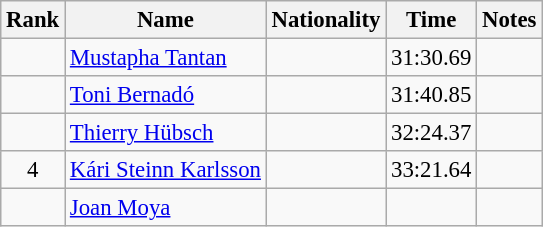<table class="wikitable sortable" style="text-align:center; font-size:95%">
<tr>
<th>Rank</th>
<th>Name</th>
<th>Nationality</th>
<th>Time</th>
<th>Notes</th>
</tr>
<tr>
<td></td>
<td align=left><a href='#'>Mustapha Tantan</a></td>
<td align=left></td>
<td>31:30.69</td>
<td></td>
</tr>
<tr>
<td></td>
<td align=left><a href='#'>Toni Bernadó</a></td>
<td align=left></td>
<td>31:40.85</td>
<td></td>
</tr>
<tr>
<td></td>
<td align=left><a href='#'>Thierry Hübsch</a></td>
<td align=left></td>
<td>32:24.37</td>
<td></td>
</tr>
<tr>
<td>4</td>
<td align=left><a href='#'>Kári Steinn Karlsson</a></td>
<td align=left></td>
<td>33:21.64</td>
<td></td>
</tr>
<tr>
<td></td>
<td align=left><a href='#'>Joan Moya</a></td>
<td align=left></td>
<td></td>
<td></td>
</tr>
</table>
